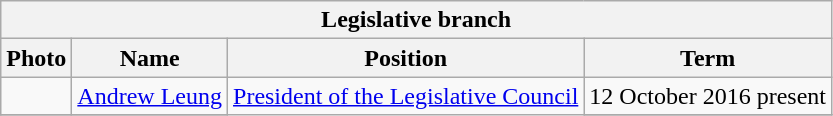<table class="wikitable" style="text-align:center">
<tr>
<th colspan="4">Legislative branch</th>
</tr>
<tr>
<th>Photo</th>
<th>Name</th>
<th>Position</th>
<th>Term</th>
</tr>
<tr>
<td></td>
<td><a href='#'>Andrew Leung</a></td>
<td rowspan="2"><a href='#'>President of the Legislative Council</a></td>
<td>12 October 2016  present</td>
</tr>
<tr>
</tr>
</table>
